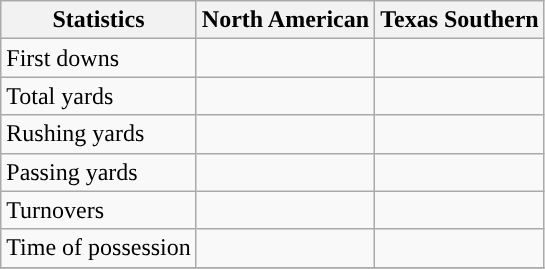<table class="wikitable">
<tr>
<th>Statistics</th>
<th>North American</th>
<th>Texas Southern</th>
</tr>
<tr>
<td>First downs</td>
<td> </td>
<td> </td>
</tr>
<tr>
<td>Total yards</td>
<td> </td>
<td> </td>
</tr>
<tr>
<td>Rushing yards</td>
<td> </td>
<td> </td>
</tr>
<tr>
<td>Passing yards</td>
<td> </td>
<td> </td>
</tr>
<tr>
<td>Turnovers</td>
<td> </td>
<td> </td>
</tr>
<tr>
<td>Time of possession</td>
<td> </td>
<td> </td>
</tr>
<tr>
</tr>
</table>
